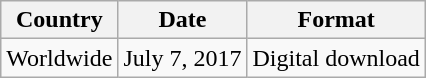<table class="wikitable plainrowheaders">
<tr>
<th scope="col">Country</th>
<th scope="col">Date</th>
<th scope="col">Format</th>
</tr>
<tr>
<td>Worldwide</td>
<td rowspan="2">July 7, 2017</td>
<td rowspan="2">Digital download</td>
</tr>
</table>
